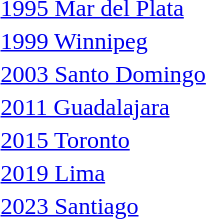<table>
<tr>
<td><a href='#'>1995 Mar del Plata</a><br></td>
<td></td>
<td></td>
<td></td>
</tr>
<tr>
<td><a href='#'>1999 Winnipeg</a><br></td>
<td></td>
<td></td>
<td></td>
</tr>
<tr>
<td rowspan=2><a href='#'>2003 Santo Domingo</a><br></td>
<td rowspan=2></td>
<td rowspan=2></td>
<td></td>
</tr>
<tr>
<td></td>
</tr>
<tr>
<td rowspan=2><a href='#'>2011 Guadalajara</a><br></td>
<td rowspan=2></td>
<td rowspan=2></td>
<td></td>
</tr>
<tr>
<td></td>
</tr>
<tr>
<td rowspan=2><a href='#'>2015 Toronto</a><br></td>
<td rowspan=2></td>
<td rowspan=2></td>
<td></td>
</tr>
<tr>
<td></td>
</tr>
<tr>
<td rowspan=2><a href='#'>2019 Lima</a><br></td>
<td rowspan=2></td>
<td rowspan=2></td>
<td></td>
</tr>
<tr>
<td></td>
</tr>
<tr>
<td rowspan=2><a href='#'>2023 Santiago</a><br></td>
<td rowspan=2></td>
<td rowspan=2></td>
<td></td>
</tr>
<tr>
<td></td>
</tr>
</table>
